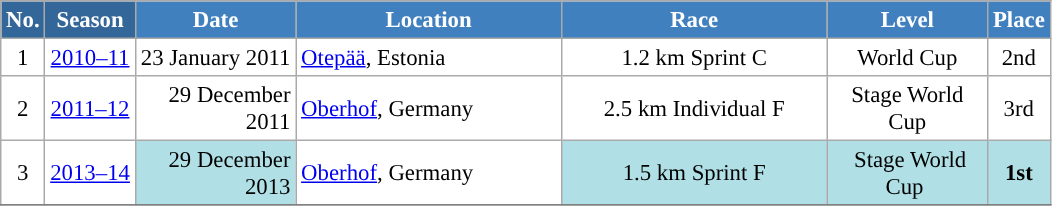<table class="wikitable sortable" style="font-size:95%; text-align:center; border:grey solid 1px; border-collapse:collapse; background:#ffffff;">
<tr style="background:#efefef;">
<th style="background-color:#369; color:white;">No.</th>
<th style="background-color:#369; color:white;">Season</th>
<th style="background-color:#4180be; color:white; width:100px;">Date</th>
<th style="background-color:#4180be; color:white; width:170px;">Location</th>
<th style="background-color:#4180be; color:white; width:170px;">Race</th>
<th style="background-color:#4180be; color:white; width:100px;">Level</th>
<th style="background-color:#4180be; color:white;">Place</th>
</tr>
<tr>
<td align=center>1</td>
<td rowspan=1 align=center><a href='#'>2010–11</a></td>
<td align=right>23 January 2011</td>
<td align=left> <a href='#'>Otepää</a>, Estonia</td>
<td>1.2 km Sprint C</td>
<td>World Cup</td>
<td>2nd</td>
</tr>
<tr>
<td align=center>2</td>
<td rowspan=1 align=center><a href='#'>2011–12</a></td>
<td align=right>29 December 2011</td>
<td align=left> <a href='#'>Oberhof</a>, Germany</td>
<td>2.5 km Individual F</td>
<td>Stage World Cup</td>
<td>3rd</td>
</tr>
<tr>
<td align=center>3</td>
<td rowspan=1 align=center><a href='#'>2013–14</a></td>
<td bgcolor="#BOEOE6" align=right>29 December 2013</td>
<td align=left> <a href='#'>Oberhof</a>, Germany</td>
<td bgcolor="#BOEOE6"> 1.5 km Sprint F </td>
<td bgcolor="#BOEOE6"> Stage World Cup </td>
<td bgcolor="#BOEOE6"> <strong>1st</strong> </td>
</tr>
<tr>
</tr>
</table>
